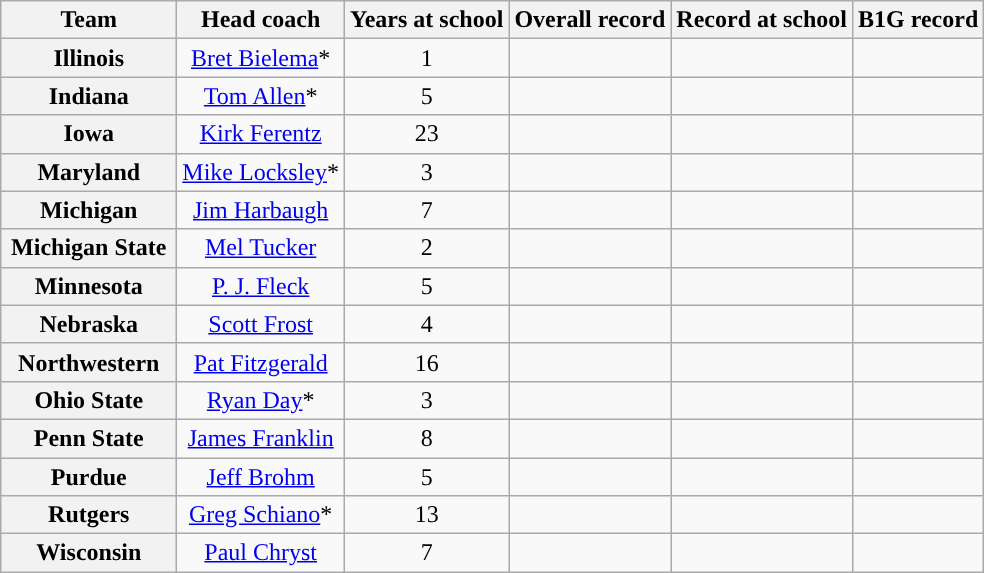<table class="wikitable sortable" style="text-align: center;">
<tr>
<th width="110">Team</th>
<th>Head coach</th>
<th>Years at school</th>
<th>Overall record</th>
<th>Record at school</th>
<th>B1G record</th>
</tr>
<tr>
<th>Illinois</th>
<td><a href='#'>Bret Bielema</a>*</td>
<td>1</td>
<td data-sort-value=></td>
<td data-sort-value=></td>
<td data-sort-value=></td>
</tr>
<tr>
<th>Indiana</th>
<td><a href='#'>Tom Allen</a>*</td>
<td>5</td>
<td data-sort-value=></td>
<td data-sort-value=></td>
<td data-sort-value=></td>
</tr>
<tr>
<th>Iowa</th>
<td><a href='#'>Kirk Ferentz</a></td>
<td>23</td>
<td data-sort-value=></td>
<td data-sort-value=></td>
<td data-sort-value=></td>
</tr>
<tr>
<th>Maryland</th>
<td><a href='#'>Mike Locksley</a>*</td>
<td>3</td>
<td data-sort-value=></td>
<td data-sort-value=></td>
<td data-sort-value=></td>
</tr>
<tr>
<th>Michigan</th>
<td><a href='#'>Jim Harbaugh</a></td>
<td>7</td>
<td data-sort-value=></td>
<td data-sort-value=></td>
<td data-sort-value=></td>
</tr>
<tr>
<th>Michigan State</th>
<td><a href='#'>Mel Tucker</a></td>
<td>2</td>
<td data-sort-value=></td>
<td data-sort-value=></td>
<td data-sort-value=></td>
</tr>
<tr>
<th>Minnesota</th>
<td><a href='#'>P. J. Fleck</a></td>
<td>5</td>
<td data-sort-value=></td>
<td data-sort-value=></td>
<td data-sort-value=></td>
</tr>
<tr>
<th>Nebraska</th>
<td><a href='#'>Scott Frost</a></td>
<td>4</td>
<td data-sort-value=></td>
<td data-sort-value=></td>
<td data-sort-value=></td>
</tr>
<tr>
<th>Northwestern</th>
<td><a href='#'>Pat Fitzgerald</a></td>
<td>16</td>
<td data-sort-value=></td>
<td data-sort-value=></td>
<td data-sort-value=></td>
</tr>
<tr>
<th>Ohio State</th>
<td><a href='#'>Ryan Day</a>*</td>
<td>3</td>
<td data-sort-value=></td>
<td data-sort-value=></td>
<td data-sort-value=></td>
</tr>
<tr>
<th>Penn State</th>
<td><a href='#'>James Franklin</a></td>
<td>8</td>
<td data-sort-value=></td>
<td data-sort-value=></td>
<td data-sort-value=></td>
</tr>
<tr>
<th>Purdue</th>
<td><a href='#'>Jeff Brohm</a></td>
<td>5</td>
<td data-sort-value=></td>
<td data-sort-value=></td>
<td data-sort-value=></td>
</tr>
<tr>
<th>Rutgers</th>
<td><a href='#'>Greg Schiano</a>*</td>
<td>13</td>
<td data-sort-value=></td>
<td data-sort-value=></td>
<td data-sort-value=></td>
</tr>
<tr>
<th>Wisconsin</th>
<td><a href='#'>Paul Chryst</a></td>
<td>7</td>
<td data-sort-value=></td>
<td data-sort-value=></td>
<td data-sort-value=></td>
</tr>
</table>
